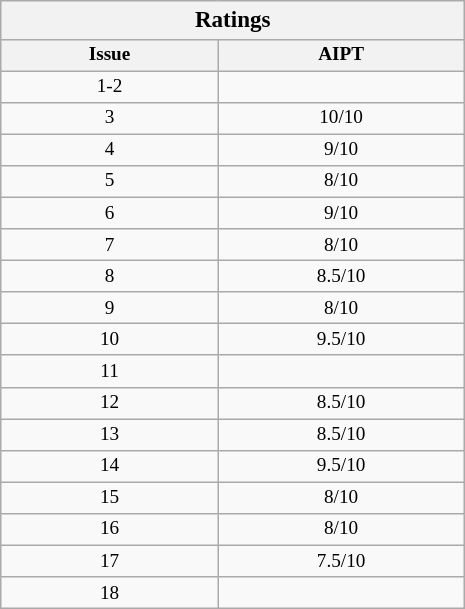<table class="wikitable infobox" style="float: right; width: 24.2em; font-size: 80%; text-align: center; margin:0.5em 0 0.5em 1em; padding:0;" cellpadding="0" cellspacing="0">
<tr>
<th colspan="3" style="font-size:120%;">Ratings</th>
</tr>
<tr>
<th>Issue</th>
<th>AIPT</th>
</tr>
<tr>
<td>1-2</td>
<td></td>
</tr>
<tr>
<td>3</td>
<td>10/10</td>
</tr>
<tr>
<td>4</td>
<td>9/10</td>
</tr>
<tr>
<td>5</td>
<td>8/10</td>
</tr>
<tr>
<td>6</td>
<td>9/10</td>
</tr>
<tr>
<td>7</td>
<td>8/10</td>
</tr>
<tr>
<td>8</td>
<td>8.5/10</td>
</tr>
<tr>
<td>9</td>
<td>8/10</td>
</tr>
<tr>
<td>10</td>
<td>9.5/10</td>
</tr>
<tr>
<td>11</td>
<td></td>
</tr>
<tr>
<td>12</td>
<td>8.5/10</td>
</tr>
<tr>
<td>13</td>
<td>8.5/10</td>
</tr>
<tr>
<td>14</td>
<td>9.5/10</td>
</tr>
<tr>
<td>15</td>
<td>8/10</td>
</tr>
<tr>
<td>16</td>
<td>8/10</td>
</tr>
<tr>
<td>17</td>
<td>7.5/10</td>
</tr>
<tr>
<td>18</td>
<td></td>
</tr>
</table>
